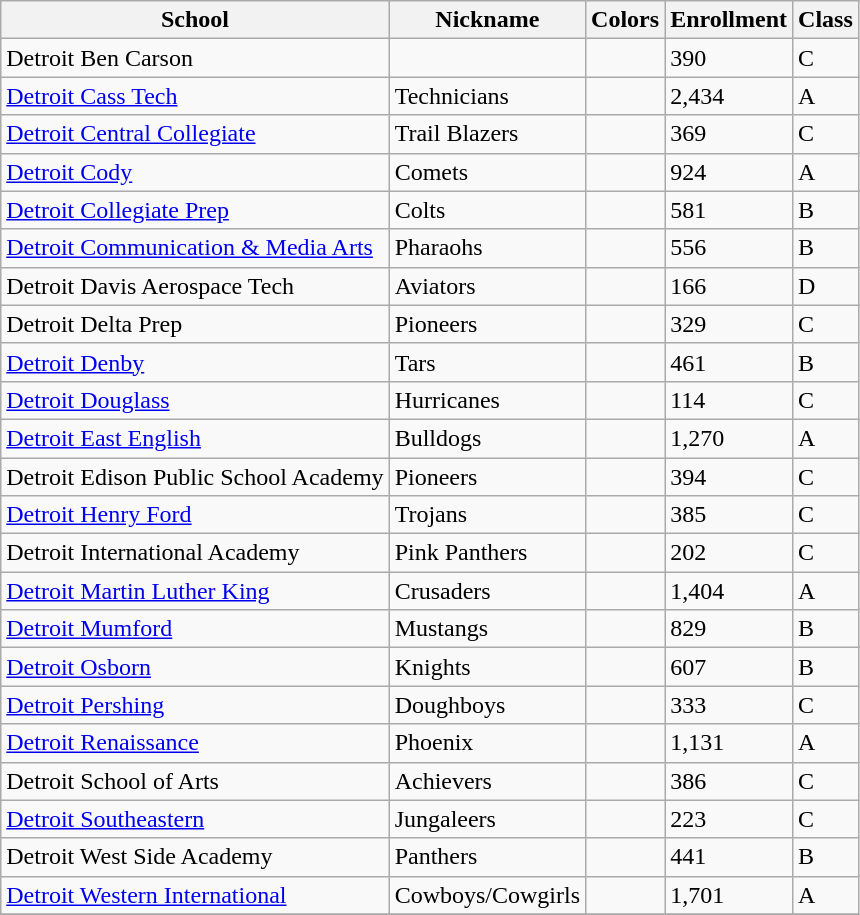<table class="wikitable sortable">
<tr>
<th>School</th>
<th>Nickname</th>
<th>Colors</th>
<th>Enrollment</th>
<th>Class</th>
</tr>
<tr>
<td>Detroit Ben Carson</td>
<td></td>
<td></td>
<td>390</td>
<td>C</td>
</tr>
<tr>
<td><a href='#'>Detroit Cass Tech</a></td>
<td>Technicians</td>
<td></td>
<td>2,434</td>
<td>A</td>
</tr>
<tr>
<td><a href='#'>Detroit Central Collegiate</a></td>
<td>Trail Blazers</td>
<td></td>
<td>369</td>
<td>C</td>
</tr>
<tr>
<td><a href='#'>Detroit Cody</a></td>
<td>Comets</td>
<td></td>
<td>924</td>
<td>A</td>
</tr>
<tr>
<td><a href='#'>Detroit Collegiate Prep</a></td>
<td>Colts</td>
<td></td>
<td>581</td>
<td>B</td>
</tr>
<tr>
<td><a href='#'>Detroit Communication & Media Arts</a></td>
<td>Pharaohs</td>
<td></td>
<td>556</td>
<td>B</td>
</tr>
<tr>
<td>Detroit Davis Aerospace Tech</td>
<td>Aviators</td>
<td></td>
<td>166</td>
<td>D</td>
</tr>
<tr>
<td>Detroit Delta Prep</td>
<td>Pioneers</td>
<td></td>
<td>329</td>
<td>C</td>
</tr>
<tr>
<td><a href='#'>Detroit Denby</a></td>
<td>Tars</td>
<td></td>
<td>461</td>
<td>B</td>
</tr>
<tr>
<td><a href='#'>Detroit Douglass</a></td>
<td>Hurricanes</td>
<td></td>
<td>114</td>
<td>C</td>
</tr>
<tr>
<td><a href='#'>Detroit East English</a></td>
<td>Bulldogs</td>
<td></td>
<td>1,270</td>
<td>A</td>
</tr>
<tr>
<td>Detroit Edison Public School Academy</td>
<td>Pioneers</td>
<td></td>
<td>394</td>
<td>C</td>
</tr>
<tr>
<td><a href='#'>Detroit Henry Ford</a></td>
<td>Trojans</td>
<td></td>
<td>385</td>
<td>C</td>
</tr>
<tr>
<td>Detroit International Academy</td>
<td>Pink Panthers</td>
<td></td>
<td>202</td>
<td>C</td>
</tr>
<tr>
<td><a href='#'>Detroit Martin Luther King</a></td>
<td>Crusaders</td>
<td></td>
<td>1,404</td>
<td>A</td>
</tr>
<tr>
<td><a href='#'>Detroit Mumford</a></td>
<td>Mustangs</td>
<td></td>
<td>829</td>
<td>B</td>
</tr>
<tr>
<td><a href='#'>Detroit Osborn</a></td>
<td>Knights</td>
<td></td>
<td>607</td>
<td>B</td>
</tr>
<tr>
<td><a href='#'>Detroit Pershing</a></td>
<td>Doughboys</td>
<td></td>
<td>333</td>
<td>C</td>
</tr>
<tr>
<td><a href='#'>Detroit Renaissance</a></td>
<td>Phoenix</td>
<td></td>
<td>1,131</td>
<td>A</td>
</tr>
<tr>
<td>Detroit School of Arts</td>
<td>Achievers</td>
<td></td>
<td>386</td>
<td>C</td>
</tr>
<tr>
<td><a href='#'>Detroit Southeastern</a></td>
<td>Jungaleers</td>
<td></td>
<td>223</td>
<td>C</td>
</tr>
<tr>
<td>Detroit West Side Academy</td>
<td>Panthers</td>
<td></td>
<td>441</td>
<td>B</td>
</tr>
<tr>
<td><a href='#'>Detroit Western International</a></td>
<td>Cowboys/Cowgirls</td>
<td></td>
<td>1,701</td>
<td>A</td>
</tr>
<tr>
</tr>
</table>
